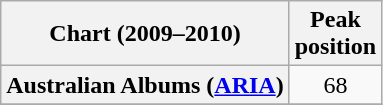<table class="wikitable plainrowheaders">
<tr>
<th>Chart (2009–2010)</th>
<th>Peak<br>position</th>
</tr>
<tr>
<th scope="row">Australian Albums (<a href='#'>ARIA</a>)</th>
<td align="center">68</td>
</tr>
<tr>
</tr>
</table>
